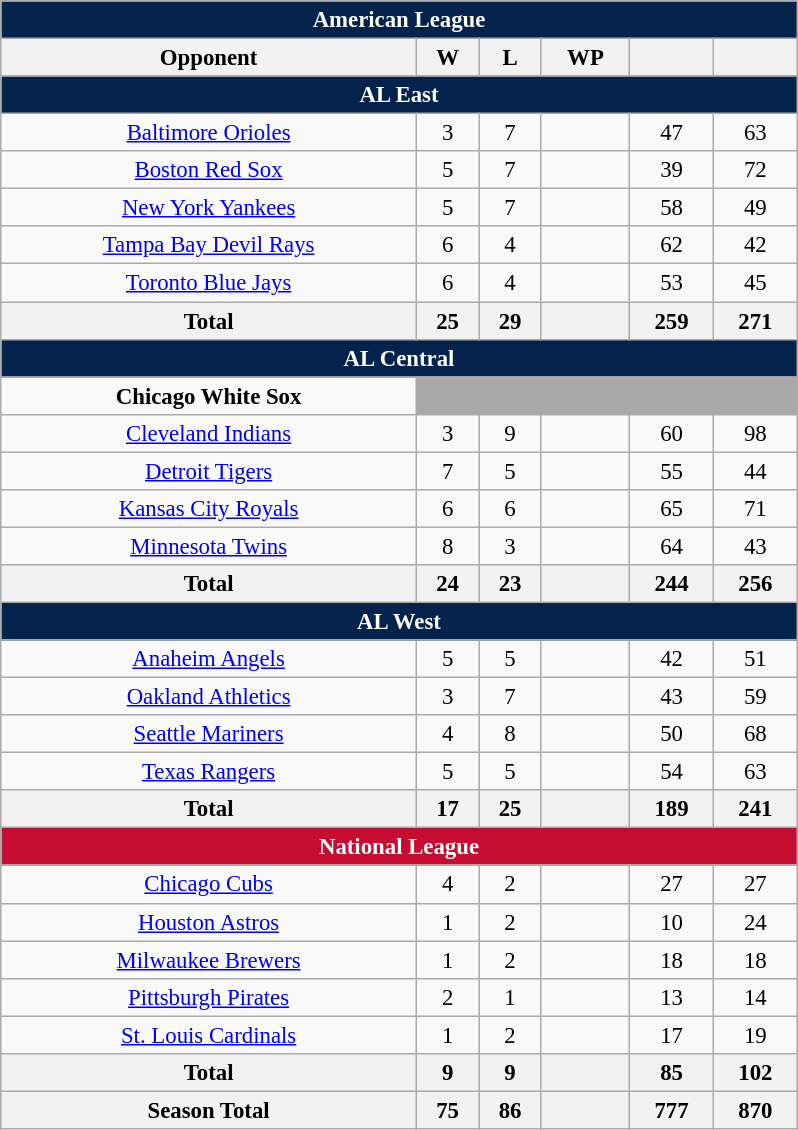<table class="wikitable" style="font-size:95%; text-align:center; width:35em;">
<tr>
<th colspan="7" style="background:#03224c; color:#ffffff;">American League</th>
</tr>
<tr>
<th>Opponent</th>
<th>W</th>
<th>L</th>
<th>WP</th>
<th></th>
<th></th>
</tr>
<tr>
<th colspan="7" style="background:#03224c; color:#ffffff;">AL East</th>
</tr>
<tr>
<td><a href='#'>Baltimore Orioles</a></td>
<td>3</td>
<td>7</td>
<td></td>
<td>47</td>
<td>63</td>
</tr>
<tr>
<td><a href='#'>Boston Red Sox</a></td>
<td>5</td>
<td>7</td>
<td></td>
<td>39</td>
<td>72</td>
</tr>
<tr>
<td><a href='#'>New York Yankees</a></td>
<td>5</td>
<td>7</td>
<td></td>
<td>58</td>
<td>49</td>
</tr>
<tr>
<td><a href='#'>Tampa Bay Devil Rays</a></td>
<td>6</td>
<td>4</td>
<td></td>
<td>62</td>
<td>42</td>
</tr>
<tr>
<td><a href='#'>Toronto Blue Jays</a></td>
<td>6</td>
<td>4</td>
<td></td>
<td>53</td>
<td>45</td>
</tr>
<tr>
<th>Total</th>
<th>25</th>
<th>29</th>
<th></th>
<th>259</th>
<th>271</th>
</tr>
<tr>
<th colspan="7" style="background:#03224c; color:#ffffff;">AL Central</th>
</tr>
<tr>
<td><strong>Chicago White Sox</strong></td>
<td colspan=5 style="background:darkgray;"></td>
</tr>
<tr>
<td><a href='#'>Cleveland Indians</a></td>
<td>3</td>
<td>9</td>
<td></td>
<td>60</td>
<td>98</td>
</tr>
<tr>
<td><a href='#'>Detroit Tigers</a></td>
<td>7</td>
<td>5</td>
<td></td>
<td>55</td>
<td>44</td>
</tr>
<tr>
<td><a href='#'>Kansas City Royals</a></td>
<td>6</td>
<td>6</td>
<td></td>
<td>65</td>
<td>71</td>
</tr>
<tr>
<td><a href='#'>Minnesota Twins</a></td>
<td>8</td>
<td>3</td>
<td></td>
<td>64</td>
<td>43</td>
</tr>
<tr>
<th>Total</th>
<th>24</th>
<th>23</th>
<th></th>
<th>244</th>
<th>256</th>
</tr>
<tr>
<th colspan="7" style="background:#03224c; color:#ffffff;">AL West</th>
</tr>
<tr>
<td><a href='#'>Anaheim Angels</a></td>
<td>5</td>
<td>5</td>
<td></td>
<td>42</td>
<td>51</td>
</tr>
<tr>
<td><a href='#'>Oakland Athletics</a></td>
<td>3</td>
<td>7</td>
<td></td>
<td>43</td>
<td>59</td>
</tr>
<tr>
<td><a href='#'>Seattle Mariners</a></td>
<td>4</td>
<td>8</td>
<td></td>
<td>50</td>
<td>68</td>
</tr>
<tr>
<td><a href='#'>Texas Rangers</a></td>
<td>5</td>
<td>5</td>
<td></td>
<td>54</td>
<td>63</td>
</tr>
<tr>
<th>Total</th>
<th>17</th>
<th>25</th>
<th></th>
<th>189</th>
<th>241</th>
</tr>
<tr>
<th colspan="7" style="background:#c60c30; color:#ffffff;">National League</th>
</tr>
<tr>
<td><a href='#'>Chicago Cubs</a></td>
<td>4</td>
<td>2</td>
<td></td>
<td>27</td>
<td>27</td>
</tr>
<tr>
<td><a href='#'>Houston Astros</a></td>
<td>1</td>
<td>2</td>
<td></td>
<td>10</td>
<td>24</td>
</tr>
<tr>
<td><a href='#'>Milwaukee Brewers</a></td>
<td>1</td>
<td>2</td>
<td></td>
<td>18</td>
<td>18</td>
</tr>
<tr>
<td><a href='#'>Pittsburgh Pirates</a></td>
<td>2</td>
<td>1</td>
<td></td>
<td>13</td>
<td>14</td>
</tr>
<tr>
<td><a href='#'>St. Louis Cardinals</a></td>
<td>1</td>
<td>2</td>
<td></td>
<td>17</td>
<td>19</td>
</tr>
<tr>
<th>Total</th>
<th>9</th>
<th>9</th>
<th></th>
<th>85</th>
<th>102</th>
</tr>
<tr>
<th>Season Total</th>
<th>75</th>
<th>86</th>
<th></th>
<th>777</th>
<th>870</th>
</tr>
</table>
